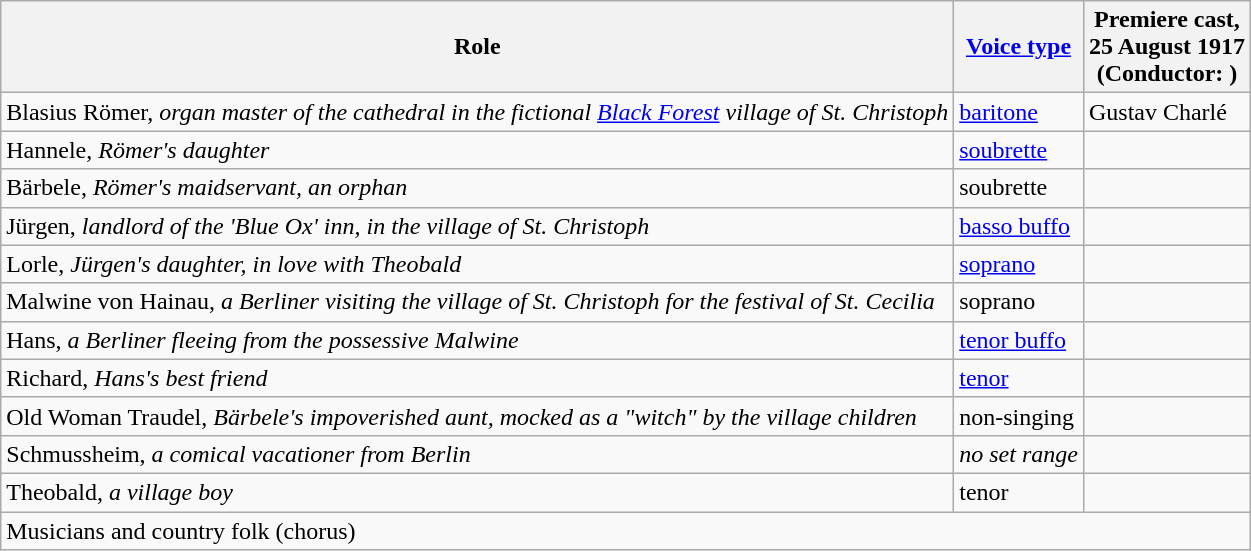<table class="wikitable">
<tr>
<th>Role</th>
<th><a href='#'>Voice type</a></th>
<th>Premiere cast,<br>25 August 1917<br>(Conductor: )</th>
</tr>
<tr>
<td>Blasius Römer, <em>organ master of the cathedral in the fictional <a href='#'>Black Forest</a> village of St. Christoph</em></td>
<td><a href='#'>baritone</a></td>
<td>Gustav Charlé</td>
</tr>
<tr>
<td>Hannele, <em>Römer's daughter</em></td>
<td><a href='#'>soubrette</a></td>
<td></td>
</tr>
<tr>
<td>Bärbele, <em>Römer's maidservant, an orphan</em></td>
<td>soubrette</td>
<td></td>
</tr>
<tr>
<td>Jürgen, <em>landlord of the 'Blue Ox' inn, in the village of St. Christoph</em></td>
<td><a href='#'>basso buffo</a></td>
<td></td>
</tr>
<tr>
<td>Lorle, <em>Jürgen's daughter, in love with Theobald</em></td>
<td><a href='#'>soprano</a></td>
<td></td>
</tr>
<tr>
<td>Malwine von Hainau, <em>a Berliner visiting the village of St. Christoph for the festival of St. Cecilia</em></td>
<td>soprano</td>
<td></td>
</tr>
<tr>
<td>Hans, <em>a Berliner fleeing from the possessive Malwine</em></td>
<td><a href='#'>tenor buffo</a></td>
<td></td>
</tr>
<tr>
<td>Richard, <em>Hans's best friend</em></td>
<td><a href='#'>tenor</a></td>
<td></td>
</tr>
<tr>
<td>Old Woman Traudel, <em>Bärbele's impoverished aunt, mocked as a "witch" by the village children</em></td>
<td>non-singing</td>
<td></td>
</tr>
<tr>
<td>Schmussheim, <em>a comical vacationer from Berlin</em></td>
<td><em>no set range</em></td>
<td></td>
</tr>
<tr>
<td>Theobald, <em>a village boy</em></td>
<td>tenor</td>
<td></td>
</tr>
<tr>
<td colspan="3">Musicians and country folk (chorus)</td>
</tr>
</table>
